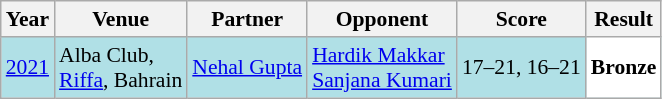<table class="sortable wikitable" style="font-size: 90%;">
<tr>
<th>Year</th>
<th>Venue</th>
<th>Partner</th>
<th>Opponent</th>
<th>Score</th>
<th>Result</th>
</tr>
<tr style="background:#B0E0E6">
<td align="center"><a href='#'>2021</a></td>
<td align="left">Alba Club,<br><a href='#'>Riffa</a>, Bahrain</td>
<td align="left"> <a href='#'>Nehal Gupta</a></td>
<td align="left"> <a href='#'>Hardik Makkar</a><br> <a href='#'>Sanjana Kumari</a></td>
<td align="left">17–21, 16–21</td>
<td style="text-align:left; background:white"> <strong>Bronze</strong></td>
</tr>
</table>
